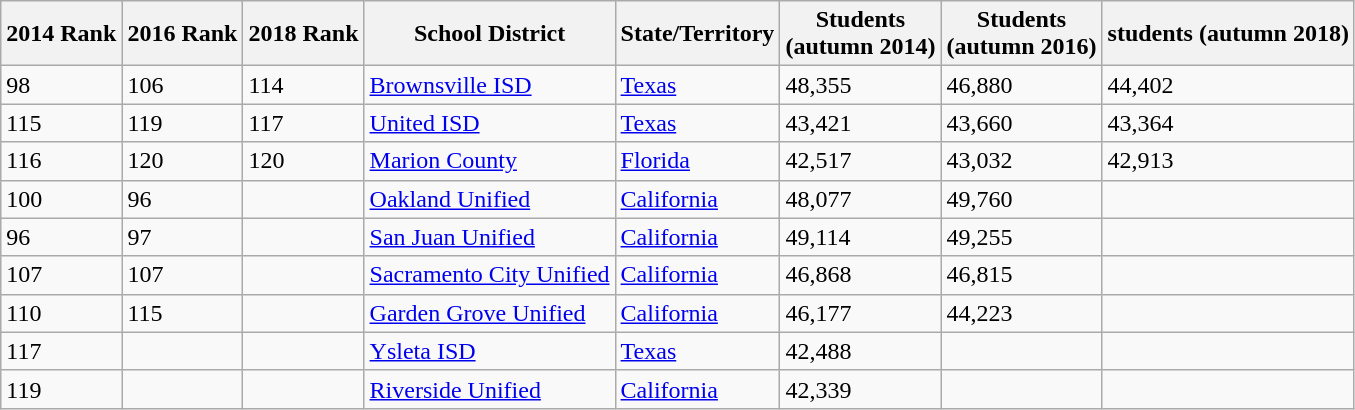<table class="sortable wikitable">
<tr>
<th>2014 Rank </th>
<th>2016 Rank </th>
<th>2018 Rank</th>
<th>School District</th>
<th>State/Territory</th>
<th class="unsortable">Students <br> (autumn 2014)</th>
<th class="unsortable">Students <br> (autumn 2016)</th>
<th>students (autumn 2018)</th>
</tr>
<tr>
<td>98</td>
<td>106</td>
<td>114</td>
<td><a href='#'>Brownsville ISD</a></td>
<td><a href='#'>Texas</a></td>
<td>48,355</td>
<td>46,880</td>
<td>44,402</td>
</tr>
<tr>
<td>115</td>
<td>119</td>
<td>117</td>
<td><a href='#'>United ISD</a></td>
<td><a href='#'>Texas</a></td>
<td>43,421</td>
<td>43,660</td>
<td>43,364</td>
</tr>
<tr>
<td>116</td>
<td>120</td>
<td>120</td>
<td><a href='#'>Marion County</a></td>
<td><a href='#'>Florida</a></td>
<td>42,517</td>
<td>43,032</td>
<td>42,913</td>
</tr>
<tr>
<td>100</td>
<td>96</td>
<td></td>
<td><a href='#'>Oakland Unified</a></td>
<td><a href='#'>California</a></td>
<td>48,077</td>
<td>49,760</td>
<td></td>
</tr>
<tr>
<td>96</td>
<td>97</td>
<td></td>
<td><a href='#'>San Juan Unified</a></td>
<td><a href='#'>California</a></td>
<td>49,114</td>
<td>49,255</td>
<td></td>
</tr>
<tr>
<td>107</td>
<td>107</td>
<td></td>
<td><a href='#'>Sacramento City Unified</a></td>
<td><a href='#'>California</a></td>
<td>46,868</td>
<td>46,815</td>
<td></td>
</tr>
<tr>
<td>110</td>
<td>115</td>
<td></td>
<td><a href='#'>Garden Grove Unified</a></td>
<td><a href='#'>California</a></td>
<td>46,177</td>
<td>44,223</td>
<td></td>
</tr>
<tr>
<td>117</td>
<td></td>
<td></td>
<td><a href='#'>Ysleta ISD</a></td>
<td><a href='#'>Texas</a></td>
<td>42,488</td>
<td></td>
<td></td>
</tr>
<tr>
<td>119</td>
<td></td>
<td></td>
<td><a href='#'>Riverside Unified</a></td>
<td><a href='#'>California</a></td>
<td>42,339</td>
<td></td>
<td></td>
</tr>
</table>
